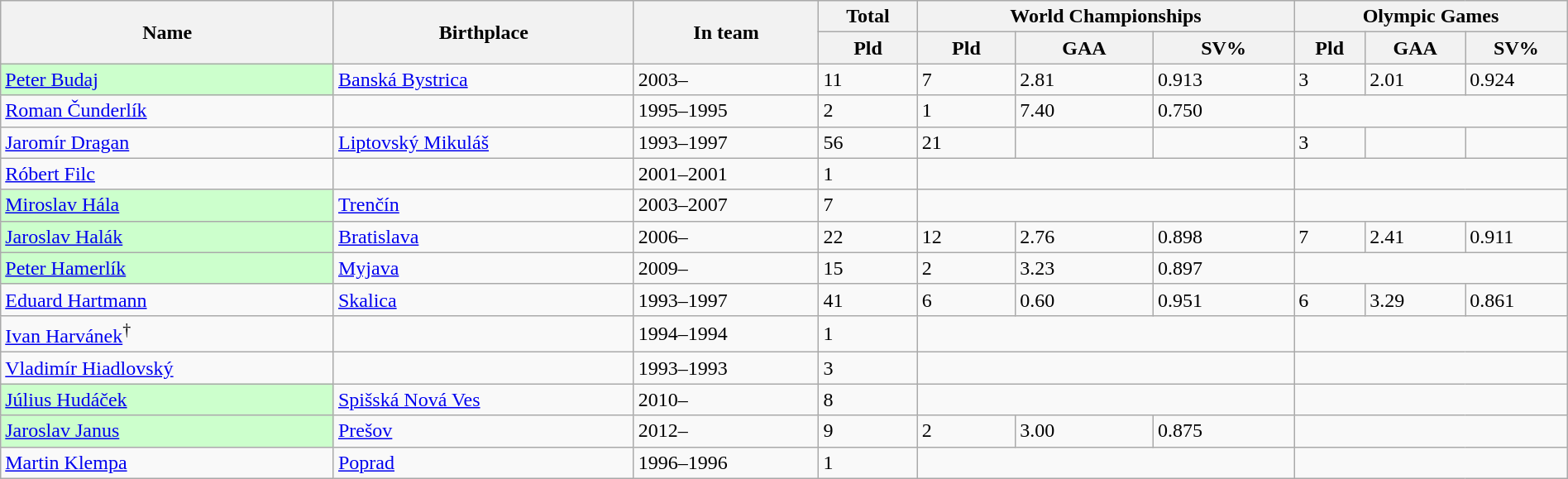<table class="wikitable sortable" style="width:100%;text-align:left;">
<tr>
<th rowspan=2>Name</th>
<th rowspan=2>Birthplace</th>
<th rowspan=2>In team</th>
<th>Total</th>
<th colspan=3>World Championships</th>
<th colspan=3>Olympic Games</th>
</tr>
<tr>
<th>Pld</th>
<th>Pld</th>
<th>GAA</th>
<th>SV%</th>
<th>Pld</th>
<th>GAA</th>
<th>SV%</th>
</tr>
<tr>
<td bgcolor=#cfc><a href='#'>Peter Budaj</a></td>
<td><a href='#'>Banská Bystrica</a></td>
<td>2003–</td>
<td>11</td>
<td>7</td>
<td>2.81</td>
<td>0.913</td>
<td>3</td>
<td>2.01</td>
<td>0.924</td>
</tr>
<tr>
<td><a href='#'>Roman Čunderlík</a></td>
<td></td>
<td>1995–1995</td>
<td>2</td>
<td>1</td>
<td>7.40</td>
<td>0.750</td>
<td colspan=3></td>
</tr>
<tr>
<td><a href='#'>Jaromír Dragan</a></td>
<td><a href='#'>Liptovský Mikuláš</a></td>
<td>1993–1997</td>
<td>56</td>
<td>21</td>
<td></td>
<td></td>
<td>3</td>
<td></td>
<td></td>
</tr>
<tr>
<td><a href='#'>Róbert Filc</a></td>
<td></td>
<td>2001–2001</td>
<td>1</td>
<td colspan=3></td>
<td colspan=3></td>
</tr>
<tr>
<td bgcolor=#cfc><a href='#'>Miroslav Hála</a></td>
<td><a href='#'>Trenčín</a></td>
<td>2003–2007</td>
<td>7</td>
<td colspan=3></td>
<td colspan=3></td>
</tr>
<tr>
<td bgcolor=#cfc><a href='#'>Jaroslav Halák</a></td>
<td><a href='#'>Bratislava</a></td>
<td>2006–</td>
<td>22</td>
<td>12</td>
<td>2.76</td>
<td>0.898</td>
<td>7</td>
<td>2.41</td>
<td>0.911</td>
</tr>
<tr>
<td bgcolor=#cfc><a href='#'>Peter Hamerlík</a></td>
<td><a href='#'>Myjava</a></td>
<td>2009–</td>
<td>15</td>
<td>2</td>
<td>3.23</td>
<td>0.897</td>
<td colspan=3></td>
</tr>
<tr>
<td><a href='#'>Eduard Hartmann</a></td>
<td><a href='#'>Skalica</a></td>
<td>1993–1997</td>
<td>41</td>
<td>6</td>
<td>0.60</td>
<td>0.951</td>
<td>6</td>
<td>3.29</td>
<td>0.861</td>
</tr>
<tr>
<td><a href='#'>Ivan Harvánek</a><sup>†</sup></td>
<td></td>
<td>1994–1994</td>
<td>1</td>
<td colspan=3></td>
<td colspan=3></td>
</tr>
<tr>
<td><a href='#'>Vladimír Hiadlovský</a></td>
<td></td>
<td>1993–1993</td>
<td>3</td>
<td colspan=3></td>
<td colspan=3></td>
</tr>
<tr>
<td bgcolor=#cfc><a href='#'>Július Hudáček</a></td>
<td><a href='#'>Spišská Nová Ves</a></td>
<td>2010–</td>
<td>8</td>
<td colspan=3></td>
<td colspan=3></td>
</tr>
<tr>
<td bgcolor=#cfc><a href='#'>Jaroslav Janus</a></td>
<td><a href='#'>Prešov</a></td>
<td>2012–</td>
<td>9</td>
<td>2</td>
<td>3.00 </td>
<td>0.875 </td>
<td colspan=3></td>
</tr>
<tr>
<td><a href='#'>Martin Klempa</a></td>
<td><a href='#'>Poprad</a></td>
<td>1996–1996</td>
<td>1</td>
<td colspan=3></td>
<td colspan=3></td>
</tr>
</table>
